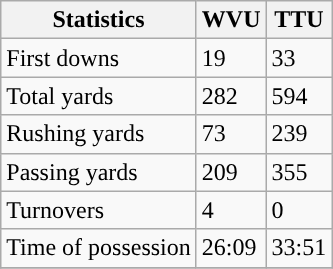<table class="wikitable" style="float: left;">
<tr>
<th>Statistics</th>
<th>WVU</th>
<th>TTU</th>
</tr>
<tr>
<td>First downs</td>
<td>19</td>
<td>33</td>
</tr>
<tr>
<td>Total yards</td>
<td>282</td>
<td>594</td>
</tr>
<tr>
<td>Rushing yards</td>
<td>73</td>
<td>239</td>
</tr>
<tr>
<td>Passing yards</td>
<td>209</td>
<td>355</td>
</tr>
<tr>
<td>Turnovers</td>
<td>4</td>
<td>0</td>
</tr>
<tr>
<td>Time of possession</td>
<td>26:09</td>
<td>33:51</td>
</tr>
<tr>
</tr>
</table>
